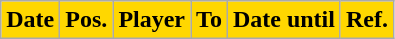<table class="wikitable plainrowheaders sortable">
<tr>
<th style="background:#ffd700;color:#000;">Date</th>
<th style="background:#ffd700;color:#000;">Pos.</th>
<th style="background:#ffd700;color:#000;">Player</th>
<th style="background:#ffd700;color:#000;">To</th>
<th style="background:#ffd700;color:#000;">Date until</th>
<th style="background:#ffd700;color:#000;">Ref.</th>
</tr>
</table>
